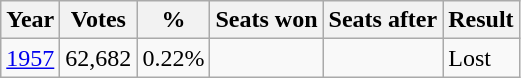<table class="wikitable">
<tr>
<th>Year</th>
<th>Votes</th>
<th>%</th>
<th>Seats won</th>
<th>Seats after</th>
<th>Result</th>
</tr>
<tr>
<td><a href='#'>1957</a></td>
<td>62,682</td>
<td>0.22%</td>
<td></td>
<td></td>
<td>Lost</td>
</tr>
</table>
